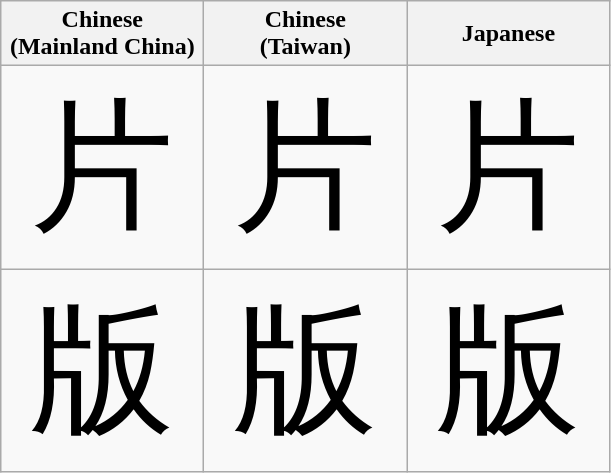<table class="wikitable" style="text-align: center;">
<tr>
<th>Chinese<br>(Mainland China)</th>
<th>Chinese<br>(Taiwan)</th>
<th>Japanese</th>
</tr>
<tr style="font-size:6em; font-family:serif; line-height:100%;">
<td lang="zh-cn">片</td>
<td lang="zh-tw">片</td>
<td lang="ja">片</td>
</tr>
<tr style="font-size:6em; font-family:serif; line-height:100%;">
<td lang="zh-cn">版</td>
<td lang="zh-tw">版</td>
<td lang="ja">版</td>
</tr>
</table>
